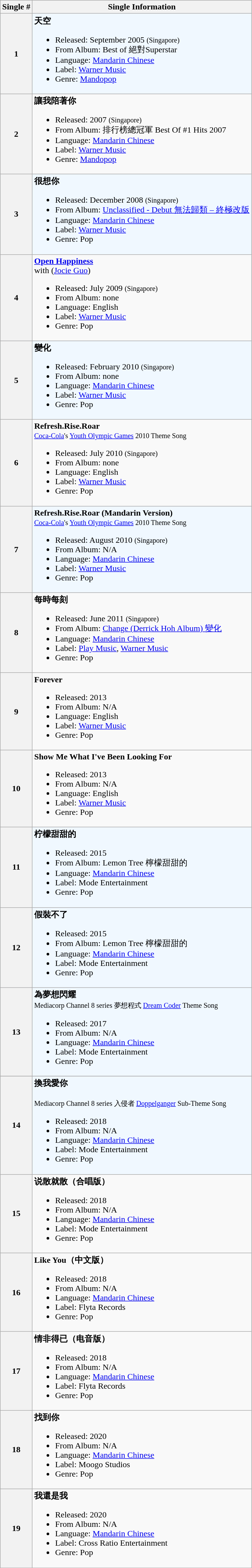<table class="wikitable">
<tr>
<th>Single #</th>
<th>Single Information</th>
</tr>
<tr style="background:#f0f8ff;">
<th>1</th>
<td><strong>天空</strong><br><ul><li>Released: September 2005 <small>(Singapore)</small></li><li>From Album: Best of 絕對Superstar</li><li>Language: <a href='#'>Mandarin Chinese</a></li><li>Label: <a href='#'>Warner Music</a></li><li>Genre: <a href='#'>Mandopop</a></li></ul></td>
</tr>
<tr>
<th>2</th>
<td><strong>讓我陪著你</strong><br><ul><li>Released: 2007 <small>(Singapore)</small></li><li>From Album: 排行榜總冠軍 Best Of #1 Hits 2007</li><li>Language: <a href='#'>Mandarin Chinese</a></li><li>Label: <a href='#'>Warner Music</a></li><li>Genre: <a href='#'>Mandopop</a></li></ul></td>
</tr>
<tr style="background:#f0f8ff;">
<th>3</th>
<td><strong>很想你</strong><br><ul><li>Released: December 2008 <small>(Singapore)</small></li><li>From Album: <a href='#'>Unclassified - Debut 無法歸類 – 終極改版</a></li><li>Language: <a href='#'>Mandarin Chinese</a></li><li>Label: <a href='#'>Warner Music</a></li><li>Genre: Pop</li></ul></td>
</tr>
<tr>
<th>4</th>
<td><strong><a href='#'>Open Happiness</a></strong><br>with (<a href='#'>Jocie Guo</a>)<br><ul><li>Released: July 2009 <small>(Singapore)</small></li><li>From Album: none</li><li>Language: English</li><li>Label: <a href='#'>Warner Music</a></li><li>Genre: Pop</li></ul></td>
</tr>
<tr style="background:#f0f8ff;">
<th>5</th>
<td><strong>變化</strong><br><ul><li>Released: February 2010 <small>(Singapore)</small></li><li>From Album: none</li><li>Language: <a href='#'>Mandarin Chinese</a></li><li>Label: <a href='#'>Warner Music</a></li><li>Genre: Pop</li></ul></td>
</tr>
<tr>
<th>6</th>
<td><strong>Refresh.Rise.Roar</strong> <br><small><a href='#'>Coca-Cola</a>'s <a href='#'>Youth Olympic Games</a> 2010 Theme Song</small><br><ul><li>Released: July 2010 <small>(Singapore)</small></li><li>From Album: none</li><li>Language: English</li><li>Label: <a href='#'>Warner Music</a></li><li>Genre: Pop</li></ul></td>
</tr>
<tr style="background:#f0f8ff;">
<th>7</th>
<td><strong>Refresh.Rise.Roar (Mandarin Version)</strong> <br><small><a href='#'>Coca-Cola</a>'s <a href='#'>Youth Olympic Games</a> 2010 Theme Song</small><br><ul><li>Released: August 2010 <small>(Singapore)</small></li><li>From Album: N/A</li><li>Language: <a href='#'>Mandarin Chinese</a></li><li>Label: <a href='#'>Warner Music</a></li><li>Genre: Pop</li></ul></td>
</tr>
<tr>
<th>8</th>
<td><strong>每時每刻</strong><br><ul><li>Released: June 2011 <small>(Singapore)</small></li><li>From Album: <a href='#'>Change (Derrick Hoh Album) 變化</a></li><li>Language: <a href='#'>Mandarin Chinese</a></li><li>Label: <a href='#'>Play Music</a>, <a href='#'>Warner Music</a></li><li>Genre: Pop</li></ul></td>
</tr>
<tr>
<th>9</th>
<td><strong>Forever</strong><br><ul><li>Released: 2013</li><li>From Album: N/A</li><li>Language: English</li><li>Label: <a href='#'>Warner Music</a></li><li>Genre: Pop</li></ul></td>
</tr>
<tr>
<th>10</th>
<td><strong>Show Me What I've Been Looking For</strong><br><ul><li>Released: 2013</li><li>From Album: N/A</li><li>Language: English</li><li>Label: <a href='#'>Warner Music</a></li><li>Genre: Pop</li></ul></td>
</tr>
<tr style="background:#f0f8ff;">
<th>11</th>
<td><strong>柠檬甜甜的</strong><br><ul><li>Released: 2015</li><li>From Album: Lemon Tree 檸檬甜甜的</li><li>Language: <a href='#'>Mandarin Chinese</a></li><li>Label: Mode Entertainment</li><li>Genre: Pop</li></ul></td>
</tr>
<tr style="background:#f0f8ff;">
<th>12</th>
<td><strong>假裝不了</strong><br><ul><li>Released: 2015</li><li>From Album: Lemon Tree 檸檬甜甜的</li><li>Language: <a href='#'>Mandarin Chinese</a></li><li>Label: Mode Entertainment</li><li>Genre: Pop</li></ul></td>
</tr>
<tr style="background:#f0f8ff;">
<th>13</th>
<td><strong>為夢想閃耀</strong> <br><small>Mediacorp Channel 8 series 夢想程式 <a href='#'>Dream Coder</a> Theme Song</small><br><ul><li>Released: 2017</li><li>From Album: N/A</li><li>Language: <a href='#'>Mandarin Chinese</a></li><li>Label: Mode Entertainment</li><li>Genre: Pop</li></ul></td>
</tr>
<tr>
</tr>
<tr style="background:#f0f8ff;">
<th>14</th>
<td><strong>換我愛你</strong> <br><br><small>Mediacorp Channel 8 series 入侵者 <a href='#'>Doppelganger</a> Sub-Theme Song</small><ul><li>Released: 2018</li><li>From Album: N/A</li><li>Language: <a href='#'>Mandarin Chinese</a></li><li>Label: Mode Entertainment</li><li>Genre: Pop</li></ul></td>
</tr>
<tr>
<th>15</th>
<td><strong>说散就散（合唱版）</strong><br><ul><li>Released: 2018</li><li>From Album: N/A</li><li>Language: <a href='#'>Mandarin Chinese</a></li><li>Label: Mode Entertainment</li><li>Genre: Pop</li></ul></td>
</tr>
<tr>
<th>16</th>
<td><strong>Like You（中文版）</strong><br><ul><li>Released: 2018</li><li>From Album: N/A</li><li>Language: <a href='#'>Mandarin Chinese</a></li><li>Label: Flyta Records</li><li>Genre: Pop</li></ul></td>
</tr>
<tr>
<th>17</th>
<td><strong>情非得已（电音版）</strong><br><ul><li>Released: 2018</li><li>From Album: N/A</li><li>Language: <a href='#'>Mandarin Chinese</a></li><li>Label: Flyta Records</li><li>Genre: Pop</li></ul></td>
</tr>
<tr>
<th>18</th>
<td><strong>找到你</strong><br><ul><li>Released: 2020</li><li>From Album: N/A</li><li>Language: <a href='#'>Mandarin Chinese</a></li><li>Label: Moogo Studios</li><li>Genre: Pop</li></ul></td>
</tr>
<tr>
<th>19</th>
<td><strong>我還是我</strong><br><ul><li>Released: 2020</li><li>From Album: N/A</li><li>Language: <a href='#'>Mandarin Chinese</a></li><li>Label: Cross Ratio Entertainment</li><li>Genre: Pop</li></ul></td>
</tr>
</table>
